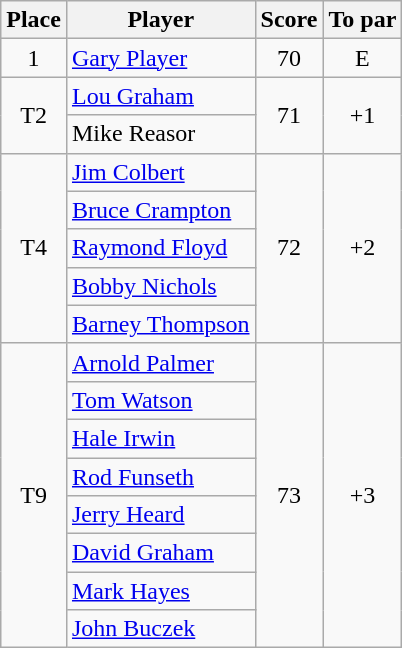<table class=wikitable>
<tr>
<th>Place</th>
<th>Player</th>
<th>Score</th>
<th>To par</th>
</tr>
<tr>
<td align=center>1</td>
<td> <a href='#'>Gary Player</a></td>
<td align="center">70</td>
<td align=center>E</td>
</tr>
<tr>
<td rowspan=2 align=center>T2</td>
<td> <a href='#'>Lou Graham</a></td>
<td rowspan="2" align="center">71</td>
<td rowspan=2 align=center>+1</td>
</tr>
<tr>
<td> Mike Reasor</td>
</tr>
<tr>
<td rowspan=5 align=center>T4</td>
<td> <a href='#'>Jim Colbert</a></td>
<td rowspan="5" align="center">72</td>
<td rowspan=5 align=center>+2</td>
</tr>
<tr>
<td> <a href='#'>Bruce Crampton</a></td>
</tr>
<tr>
<td> <a href='#'>Raymond Floyd</a></td>
</tr>
<tr>
<td> <a href='#'>Bobby Nichols</a></td>
</tr>
<tr>
<td> <a href='#'>Barney Thompson</a></td>
</tr>
<tr>
<td rowspan=8 align=center>T9</td>
<td> <a href='#'>Arnold Palmer</a></td>
<td rowspan="8" align="center">73</td>
<td rowspan=8 align=center>+3</td>
</tr>
<tr>
<td> <a href='#'>Tom Watson</a></td>
</tr>
<tr>
<td> <a href='#'>Hale Irwin</a></td>
</tr>
<tr>
<td> <a href='#'>Rod Funseth</a></td>
</tr>
<tr>
<td> <a href='#'>Jerry Heard</a></td>
</tr>
<tr>
<td> <a href='#'>David Graham</a></td>
</tr>
<tr>
<td> <a href='#'>Mark Hayes</a></td>
</tr>
<tr>
<td> <a href='#'>John Buczek</a></td>
</tr>
</table>
